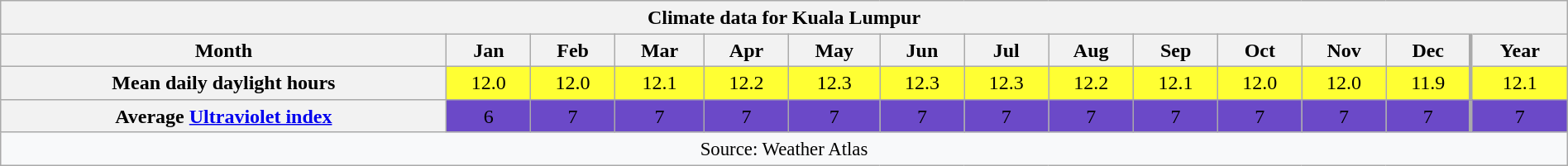<table style="width:100%;text-align:center;line-height:1.2em;margin-left:auto;margin-right:auto" class="wikitable mw-collapsible">
<tr>
<th Colspan=14>Climate data for Kuala Lumpur</th>
</tr>
<tr>
<th>Month</th>
<th>Jan</th>
<th>Feb</th>
<th>Mar</th>
<th>Apr</th>
<th>May</th>
<th>Jun</th>
<th>Jul</th>
<th>Aug</th>
<th>Sep</th>
<th>Oct</th>
<th>Nov</th>
<th>Dec</th>
<th style="border-left-width:medium">Year</th>
</tr>
<tr>
<th>Mean daily daylight hours</th>
<td style="background:#FFFF33;color:#000000;">12.0</td>
<td style="background:#FFFF33;color:#000000;">12.0</td>
<td style="background:#FFFF33;color:#000000;">12.1</td>
<td style="background:#FFFF33;color:#000000;">12.2</td>
<td style="background:#FFFF33;color:#000000;">12.3</td>
<td style="background:#FFFF33;color:#000000;">12.3</td>
<td style="background:#FFFF33;color:#000000;">12.3</td>
<td style="background:#FFFF33;color:#000000;">12.2</td>
<td style="background:#FFFF33;color:#000000;">12.1</td>
<td style="background:#FFFF33;color:#000000;">12.0</td>
<td style="background:#FFFF33;color:#000000;">12.0</td>
<td style="background:#FFFF33;color:#000000;">11.9</td>
<td style="background:#FFFF33;color:#000000;border-left-width:medium">12.1</td>
</tr>
<tr>
<th>Average <a href='#'>Ultraviolet index</a></th>
<td style="background:#6b49c8;color:#000000;">6</td>
<td style="background:#6b49c8;color:#000000;">7</td>
<td style="background:#6b49c8;color:#000000;">7</td>
<td style="background:#6b49c8;color:#000000;">7</td>
<td style="background:#6b49c8;color:#000000;">7</td>
<td style="background:#6b49c8;color:#000000;">7</td>
<td style="background:#6b49c8;color:#000000;">7</td>
<td style="background:#6b49c8;color:#000000;">7</td>
<td style="background:#6b49c8;color:#000000;">7</td>
<td style="background:#6b49c8;color:#000000;">7</td>
<td style="background:#6b49c8;color:#000000;">7</td>
<td style="background:#6b49c8;color:#000000;">7</td>
<td style="background:#6b49c8;color:#000000;border-left-width:medium">7</td>
</tr>
<tr>
<th Colspan=14 style="background:#f8f9fa;font-weight:normal;font-size:95%;">Source: Weather Atlas</th>
</tr>
</table>
